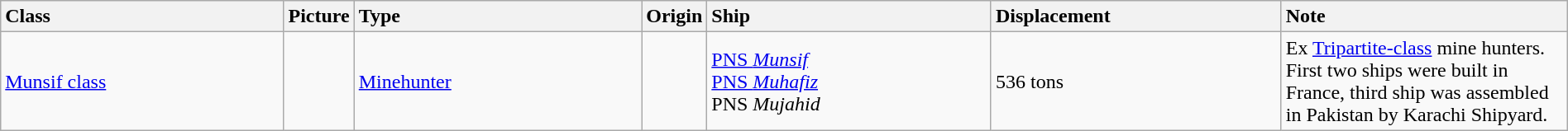<table class="wikitable" style="margin:auto; width:100%;">
<tr>
<th style="text-align:left; width:20%;">Class</th>
<th style="text-align:left; width:0;">Picture</th>
<th style="text-align:left; width:20%;">Type</th>
<th>Origin</th>
<th style="text-align:left; width:20%;">Ship</th>
<th style="text-align:left; width:20%;">Displacement</th>
<th style="text-align:left; width:20%;">Note</th>
</tr>
<tr>
<td><a href='#'>Munsif class</a></td>
<td></td>
<td><a href='#'>Minehunter</a></td>
<td></td>
<td><a href='#'>PNS <em>Munsif</em></a><br><a href='#'>PNS <em>Muhafiz</em></a><br>PNS <em>Mujahid</em></td>
<td>536 tons</td>
<td>Ex <a href='#'>Tripartite-class</a> mine hunters. First two ships were built in France, third ship was assembled in Pakistan by Karachi Shipyard.</td>
</tr>
</table>
